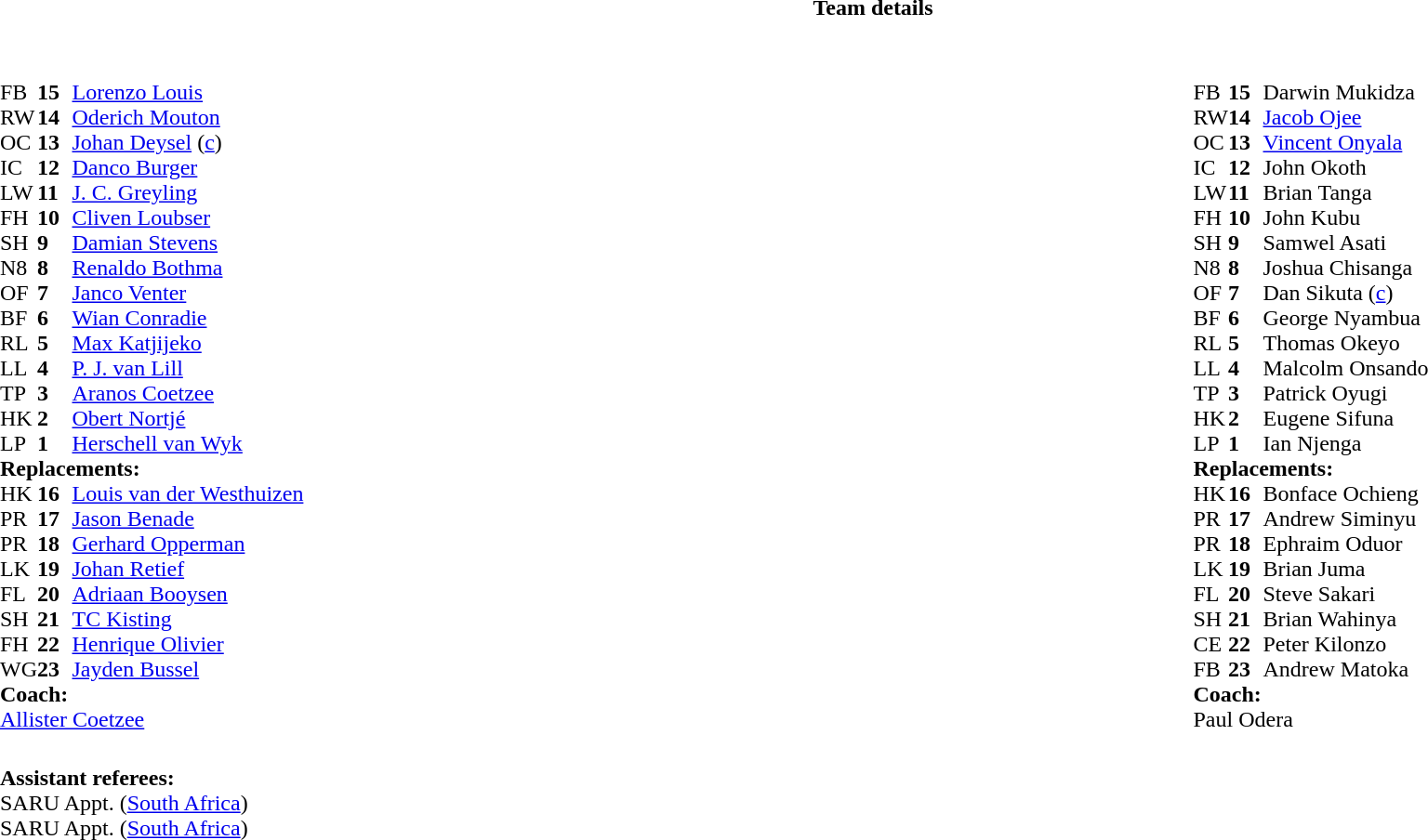<table border="0" style="width:100%;" class="collapsible collapsed">
<tr>
<th>Team details</th>
</tr>
<tr>
<td><br><table style="width:100%">
<tr>
<td style="vertical-align:top;width:50%"><br><table cellspacing="0" cellpadding="0">
<tr>
<th width="25"></th>
<th width="25"></th>
</tr>
<tr>
<td>FB</td>
<td><strong>15</strong></td>
<td><a href='#'>Lorenzo Louis</a></td>
<td></td>
<td></td>
</tr>
<tr>
<td>RW</td>
<td><strong>14</strong></td>
<td><a href='#'>Oderich Mouton</a></td>
</tr>
<tr>
<td>OC</td>
<td><strong>13</strong></td>
<td><a href='#'>Johan Deysel</a> (<a href='#'>c</a>)</td>
</tr>
<tr>
<td>IC</td>
<td><strong>12</strong></td>
<td><a href='#'>Danco Burger</a></td>
<td></td>
<td></td>
</tr>
<tr>
<td>LW</td>
<td><strong>11</strong></td>
<td><a href='#'>J. C. Greyling</a></td>
</tr>
<tr>
<td>FH</td>
<td><strong>10</strong></td>
<td><a href='#'>Cliven Loubser</a></td>
</tr>
<tr>
<td>SH</td>
<td><strong>9</strong></td>
<td><a href='#'>Damian Stevens</a></td>
<td></td>
<td></td>
</tr>
<tr>
<td>N8</td>
<td><strong>8</strong></td>
<td><a href='#'>Renaldo Bothma</a></td>
<td></td>
<td></td>
</tr>
<tr>
<td>OF</td>
<td><strong>7</strong></td>
<td><a href='#'>Janco Venter</a></td>
</tr>
<tr>
<td>BF</td>
<td><strong>6</strong></td>
<td><a href='#'>Wian Conradie</a></td>
<td></td>
</tr>
<tr>
<td>RL</td>
<td><strong>5</strong></td>
<td><a href='#'>Max Katjijeko</a></td>
</tr>
<tr>
<td>LL</td>
<td><strong>4</strong></td>
<td><a href='#'>P. J. van Lill</a></td>
<td></td>
<td></td>
</tr>
<tr>
<td>TP</td>
<td><strong>3</strong></td>
<td><a href='#'>Aranos Coetzee</a></td>
<td></td>
<td></td>
</tr>
<tr>
<td>HK</td>
<td><strong>2</strong></td>
<td><a href='#'>Obert Nortjé</a></td>
<td></td>
<td></td>
</tr>
<tr>
<td>LP</td>
<td><strong>1</strong></td>
<td><a href='#'>Herschell van Wyk</a></td>
<td></td>
<td></td>
</tr>
<tr>
<td colspan="3"><strong>Replacements:</strong></td>
</tr>
<tr>
<td>HK</td>
<td><strong>16</strong></td>
<td><a href='#'>Louis van der Westhuizen</a></td>
<td></td>
<td></td>
</tr>
<tr>
<td>PR</td>
<td><strong>17</strong></td>
<td><a href='#'>Jason Benade</a></td>
<td></td>
<td></td>
</tr>
<tr>
<td>PR</td>
<td><strong>18</strong></td>
<td><a href='#'>Gerhard Opperman</a></td>
<td></td>
<td></td>
</tr>
<tr>
<td>LK</td>
<td><strong>19</strong></td>
<td><a href='#'>Johan Retief</a></td>
<td></td>
<td></td>
</tr>
<tr>
<td>FL</td>
<td><strong>20</strong></td>
<td><a href='#'>Adriaan Booysen</a></td>
<td></td>
<td></td>
</tr>
<tr>
<td>SH</td>
<td><strong>21</strong></td>
<td><a href='#'>TC Kisting</a></td>
<td></td>
<td></td>
</tr>
<tr>
<td>FH</td>
<td><strong>22</strong></td>
<td><a href='#'>Henrique Olivier</a></td>
<td></td>
<td></td>
</tr>
<tr>
<td>WG</td>
<td><strong>23</strong></td>
<td><a href='#'>Jayden Bussel</a></td>
<td></td>
<td></td>
</tr>
<tr>
<td colspan="3"><strong>Coach:</strong></td>
</tr>
<tr>
<td colspan="3"> <a href='#'>Allister Coetzee</a></td>
</tr>
</table>
</td>
<td style="vertical-align:top;width:50%"><br><table cellspacing="0" cellpadding="0" style="margin:auto">
<tr>
<th width="25"></th>
<th width="25"></th>
</tr>
<tr>
<td>FB</td>
<td><strong>15</strong></td>
<td>Darwin Mukidza</td>
</tr>
<tr>
<td>RW</td>
<td><strong>14</strong></td>
<td><a href='#'>Jacob Ojee</a></td>
</tr>
<tr>
<td>OC</td>
<td><strong>13</strong></td>
<td><a href='#'>Vincent Onyala</a></td>
</tr>
<tr>
<td>IC</td>
<td><strong>12</strong></td>
<td>John Okoth</td>
<td></td>
<td></td>
</tr>
<tr>
<td>LW</td>
<td><strong>11</strong></td>
<td>Brian Tanga</td>
<td></td>
<td></td>
</tr>
<tr>
<td>FH</td>
<td><strong>10</strong></td>
<td>John Kubu</td>
<td></td>
<td></td>
</tr>
<tr>
<td>SH</td>
<td><strong>9</strong></td>
<td>Samwel Asati</td>
</tr>
<tr>
<td>N8</td>
<td><strong>8</strong></td>
<td>Joshua Chisanga</td>
<td></td>
<td></td>
</tr>
<tr>
<td>OF</td>
<td><strong>7</strong></td>
<td>Dan Sikuta (<a href='#'>c</a>)</td>
</tr>
<tr>
<td>BF</td>
<td><strong>6</strong></td>
<td>George Nyambua</td>
</tr>
<tr>
<td>RL</td>
<td><strong>5</strong></td>
<td>Thomas Okeyo</td>
</tr>
<tr>
<td>LL</td>
<td><strong>4</strong></td>
<td>Malcolm Onsando</td>
<td></td>
<td></td>
</tr>
<tr>
<td>TP</td>
<td><strong>3</strong></td>
<td>Patrick Oyugi</td>
<td></td>
<td></td>
</tr>
<tr>
<td>HK</td>
<td><strong>2</strong></td>
<td>Eugene Sifuna</td>
<td></td>
<td></td>
</tr>
<tr>
<td>LP</td>
<td><strong>1</strong></td>
<td>Ian Njenga</td>
<td></td>
<td></td>
</tr>
<tr>
<td colspan=3><strong>Replacements:</strong></td>
</tr>
<tr>
<td>HK</td>
<td><strong>16</strong></td>
<td>Bonface Ochieng</td>
<td></td>
<td></td>
</tr>
<tr>
<td>PR</td>
<td><strong>17</strong></td>
<td>Andrew Siminyu</td>
<td></td>
<td></td>
</tr>
<tr>
<td>PR</td>
<td><strong>18</strong></td>
<td>Ephraim Oduor</td>
<td></td>
<td></td>
</tr>
<tr>
<td>LK</td>
<td><strong>19</strong></td>
<td>Brian Juma</td>
<td></td>
<td></td>
</tr>
<tr>
<td>FL</td>
<td><strong>20</strong></td>
<td>Steve Sakari</td>
<td></td>
<td></td>
</tr>
<tr>
<td>SH</td>
<td><strong>21</strong></td>
<td>Brian Wahinya</td>
<td></td>
<td></td>
</tr>
<tr>
<td>CE</td>
<td><strong>22</strong></td>
<td>Peter Kilonzo</td>
<td></td>
<td></td>
</tr>
<tr>
<td>FB</td>
<td><strong>23</strong></td>
<td>Andrew Matoka</td>
<td></td>
<td></td>
</tr>
<tr>
<td colspan=3><strong>Coach:</strong></td>
</tr>
<tr>
<td colspan="4"> Paul Odera</td>
</tr>
</table>
</td>
</tr>
</table>
<table style="width:100%">
<tr>
<td><br><strong>Assistant referees:</strong>
<br>SARU Appt. (<a href='#'>South Africa</a>)
<br>SARU Appt. (<a href='#'>South Africa</a>)</td>
</tr>
</table>
</td>
</tr>
</table>
